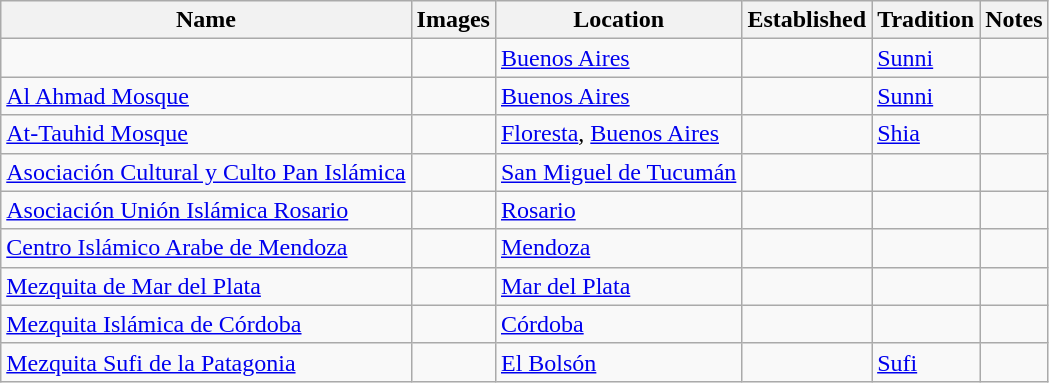<table class="wikitable plainrowheaders sortable" style="text-align:left;">
<tr>
<th>Name</th>
<th class="unsortable">Images</th>
<th>Location</th>
<th>Established</th>
<th>Tradition</th>
<th class="unsortable">Notes</th>
</tr>
<tr>
<td><br></td>
<td></td>
<td><a href='#'>Buenos Aires</a></td>
<td></td>
<td><a href='#'>Sunni</a></td>
<td></td>
</tr>
<tr>
<td><a href='#'>Al Ahmad Mosque</a><br></td>
<td></td>
<td><a href='#'>Buenos Aires</a></td>
<td></td>
<td><a href='#'>Sunni</a></td>
<td></td>
</tr>
<tr>
<td><a href='#'>At-Tauhid Mosque</a><br></td>
<td></td>
<td><a href='#'>Floresta</a>, <a href='#'>Buenos Aires</a></td>
<td></td>
<td><a href='#'>Shia</a></td>
<td></td>
</tr>
<tr>
<td><a href='#'>Asociación Cultural y Culto Pan Islámica</a></td>
<td></td>
<td><a href='#'>San Miguel de Tucumán</a></td>
<td></td>
<td></td>
<td></td>
</tr>
<tr>
<td><a href='#'>Asociación Unión Islámica Rosario</a></td>
<td></td>
<td><a href='#'>Rosario</a></td>
<td></td>
<td></td>
<td></td>
</tr>
<tr>
<td><a href='#'>Centro Islámico Arabe de Mendoza</a></td>
<td></td>
<td><a href='#'>Mendoza</a></td>
<td></td>
<td></td>
<td></td>
</tr>
<tr>
<td><a href='#'>Mezquita de Mar del Plata</a></td>
<td></td>
<td><a href='#'>Mar del Plata</a></td>
<td></td>
<td></td>
<td></td>
</tr>
<tr>
<td><a href='#'>Mezquita Islámica de Córdoba</a></td>
<td></td>
<td><a href='#'>Córdoba</a></td>
<td></td>
<td></td>
<td></td>
</tr>
<tr>
<td><a href='#'>Mezquita Sufi de la Patagonia</a></td>
<td></td>
<td><a href='#'>El Bolsón</a></td>
<td></td>
<td><a href='#'>Sufi</a></td>
<td></td>
</tr>
</table>
